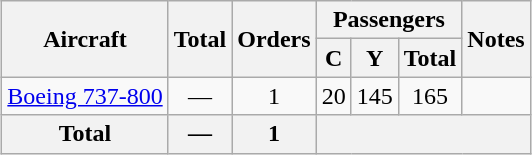<table class="wikitable" style="border-collapse:collapse;text-align:center;margin:auto;">
<tr>
<th rowspan="2">Aircraft</th>
<th rowspan="2">Total</th>
<th rowspan="2">Orders</th>
<th colspan="3">Passengers</th>
<th rowspan="2">Notes</th>
</tr>
<tr>
<th><abbr>C</abbr></th>
<th><abbr>Y</abbr></th>
<th>Total</th>
</tr>
<tr>
<td><a href='#'>Boeing 737-800</a></td>
<td>—</td>
<td>1</td>
<td>20</td>
<td>145</td>
<td>165</td>
<td></td>
</tr>
<tr>
<th>Total</th>
<th>—</th>
<th>1</th>
<th colspan="4"></th>
</tr>
</table>
